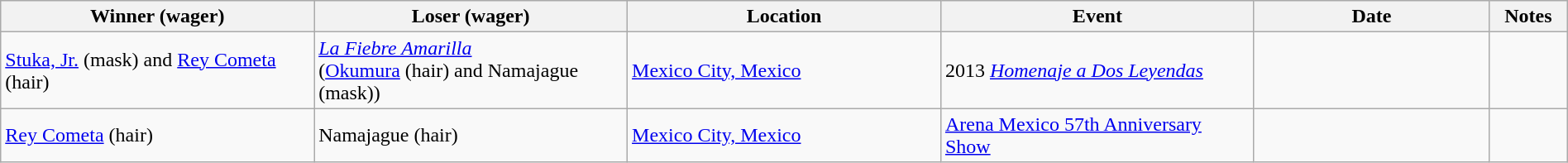<table class="wikitable" width=100%>
<tr>
<th width=20%>Winner (wager)</th>
<th width=20%>Loser (wager)</th>
<th width=20%>Location</th>
<th width=20%>Event</th>
<th width=15%>Date</th>
<th width=5%>Notes</th>
</tr>
<tr>
<td><a href='#'>Stuka, Jr.</a> (mask) and <a href='#'>Rey Cometa</a> (hair)</td>
<td><em><a href='#'>La Fiebre Amarilla</a></em><br>(<a href='#'>Okumura</a> (hair) and Namajague (mask))</td>
<td><a href='#'>Mexico City, Mexico</a></td>
<td>2013 <em><a href='#'>Homenaje a Dos Leyendas</a></em></td>
<td></td>
<td></td>
</tr>
<tr>
<td><a href='#'>Rey Cometa</a> (hair)</td>
<td>Namajague (hair)</td>
<td><a href='#'>Mexico City, Mexico</a></td>
<td><a href='#'>Arena Mexico 57th Anniversary Show</a></td>
<td></td>
<td></td>
</tr>
</table>
